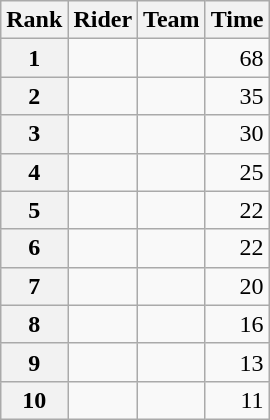<table class="wikitable" margin-bottom:0;">
<tr>
<th scope="col">Rank</th>
<th scope="col">Rider</th>
<th scope="col">Team</th>
<th scope="col">Time</th>
</tr>
<tr>
<th scope="row">1</th>
<td> </td>
<td></td>
<td align="right">68</td>
</tr>
<tr>
<th scope="row">2</th>
<td> </td>
<td></td>
<td align="right">35</td>
</tr>
<tr>
<th scope="row">3</th>
<td> </td>
<td></td>
<td align="right">30</td>
</tr>
<tr>
<th scope="row">4</th>
<td> </td>
<td></td>
<td align="right">25</td>
</tr>
<tr>
<th scope="row">5</th>
<td></td>
<td></td>
<td align="right">22</td>
</tr>
<tr>
<th scope="row">6</th>
<td></td>
<td></td>
<td align="right">22</td>
</tr>
<tr>
<th scope="row">7</th>
<td></td>
<td></td>
<td align="right">20</td>
</tr>
<tr>
<th scope="row">8</th>
<td></td>
<td></td>
<td align="right">16</td>
</tr>
<tr>
<th scope="row">9</th>
<td></td>
<td></td>
<td align="right">13</td>
</tr>
<tr>
<th scope="row">10</th>
<td></td>
<td></td>
<td align="right">11</td>
</tr>
</table>
